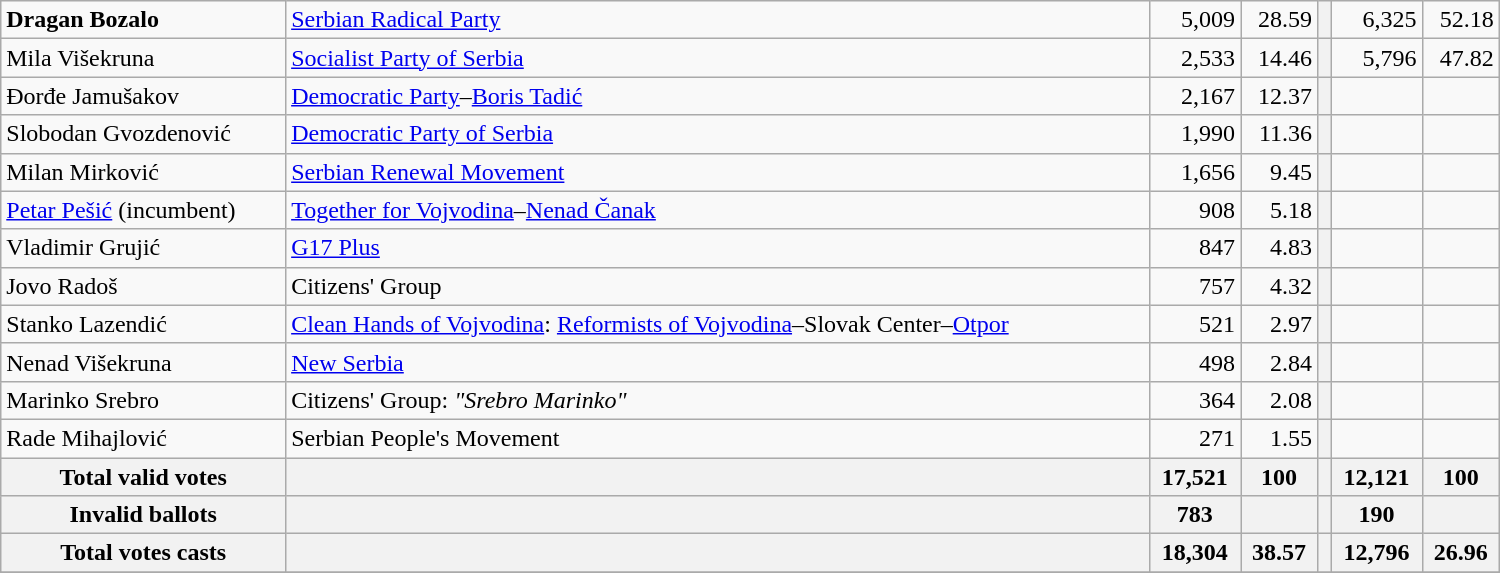<table style="width:1000px;" class="wikitable">
<tr>
<td align="left"><strong>Dragan Bozalo</strong></td>
<td align="left"><a href='#'>Serbian Radical Party</a></td>
<td align="right">5,009</td>
<td align="right">28.59</td>
<th align="left"></th>
<td align="right">6,325</td>
<td align="right">52.18</td>
</tr>
<tr>
<td align="left">Mila Višekruna</td>
<td align="left"><a href='#'>Socialist Party of Serbia</a></td>
<td align="right">2,533</td>
<td align="right">14.46</td>
<th align="left"></th>
<td align="right">5,796</td>
<td align="right">47.82</td>
</tr>
<tr>
<td align="left">Đorđe Jamušakov</td>
<td align="left"><a href='#'>Democratic Party</a>–<a href='#'>Boris Tadić</a></td>
<td align="right">2,167</td>
<td align="right">12.37</td>
<th align="left"></th>
<td align="right"></td>
<td align="right"></td>
</tr>
<tr>
<td align="left">Slobodan Gvozdenović</td>
<td align="left"><a href='#'>Democratic Party of Serbia</a></td>
<td align="right">1,990</td>
<td align="right">11.36</td>
<th align="left"></th>
<td align="right"></td>
<td align="right"></td>
</tr>
<tr>
<td align="left">Milan Mirković</td>
<td align="left"><a href='#'>Serbian Renewal Movement</a></td>
<td align="right">1,656</td>
<td align="right">9.45</td>
<th align="left"></th>
<td align="right"></td>
<td align="right"></td>
</tr>
<tr>
<td align="left"><a href='#'>Petar Pešić</a> (incumbent)</td>
<td align="left"><a href='#'>Together for Vojvodina</a>–<a href='#'>Nenad Čanak</a></td>
<td align="right">908</td>
<td align="right">5.18</td>
<th align="left"></th>
<td align="right"></td>
<td align="right"></td>
</tr>
<tr>
<td align="left">Vladimir Grujić</td>
<td align="left"><a href='#'>G17 Plus</a></td>
<td align="right">847</td>
<td align="right">4.83</td>
<th align="left"></th>
<td align="right"></td>
<td align="right"></td>
</tr>
<tr>
<td align="left">Jovo Radoš</td>
<td align="left">Citizens' Group</td>
<td align="right">757</td>
<td align="right">4.32</td>
<th align="left"></th>
<td align="right"></td>
<td align="right"></td>
</tr>
<tr>
<td align="left">Stanko Lazendić</td>
<td align="left"><a href='#'>Clean Hands of Vojvodina</a>: <a href='#'>Reformists of Vojvodina</a>–Slovak Center–<a href='#'>Otpor</a></td>
<td align="right">521</td>
<td align="right">2.97</td>
<th align="left"></th>
<td align="right"></td>
<td align="right"></td>
</tr>
<tr>
<td align="left">Nenad Višekruna</td>
<td align="left"><a href='#'>New Serbia</a></td>
<td align="right">498</td>
<td align="right">2.84</td>
<th align="left"></th>
<td align="right"></td>
<td align="right"></td>
</tr>
<tr>
<td align="left">Marinko Srebro</td>
<td align="left">Citizens' Group: <em>"Srebro Marinko"</em></td>
<td align="right">364</td>
<td align="right">2.08</td>
<th align="left"></th>
<td align="right"></td>
<td align="right"></td>
</tr>
<tr>
<td align="left">Rade Mihajlović</td>
<td align="left">Serbian People's Movement</td>
<td align="right">271</td>
<td align="right">1.55</td>
<th align="left"></th>
<td align="right"></td>
<td align="right"></td>
</tr>
<tr>
<th align="left">Total valid votes</th>
<th align="left"></th>
<th align="right">17,521</th>
<th align="right">100</th>
<th align="left"></th>
<th align="right">12,121</th>
<th align="right">100</th>
</tr>
<tr>
<th align="left">Invalid ballots</th>
<th align="left"></th>
<th align="right">783</th>
<th align="right"></th>
<th align="left"></th>
<th align="right">190</th>
<th align="right"></th>
</tr>
<tr>
<th align="left">Total votes casts</th>
<th align="left"></th>
<th align="right">18,304</th>
<th align="right">38.57</th>
<th align="left"></th>
<th align="right">12,796</th>
<th align="right">26.96</th>
</tr>
<tr>
</tr>
</table>
